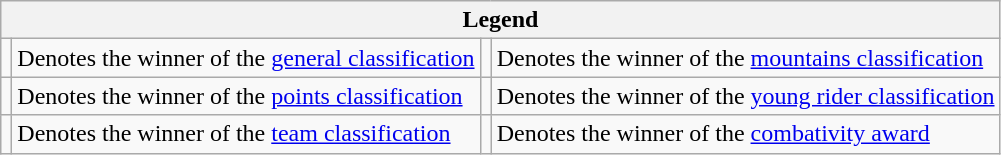<table class="wikitable noresize">
<tr>
<th colspan="4">Legend</th>
</tr>
<tr>
<td></td>
<td>Denotes the winner of the <a href='#'>general classification</a></td>
<td></td>
<td>Denotes the winner of the <a href='#'>mountains classification</a></td>
</tr>
<tr>
<td></td>
<td>Denotes the winner of the <a href='#'>points classification</a></td>
<td></td>
<td>Denotes the winner of the <a href='#'>young rider classification</a></td>
</tr>
<tr>
<td></td>
<td>Denotes the winner of the <a href='#'>team classification</a></td>
<td></td>
<td>Denotes the winner of the <a href='#'>combativity award</a></td>
</tr>
</table>
